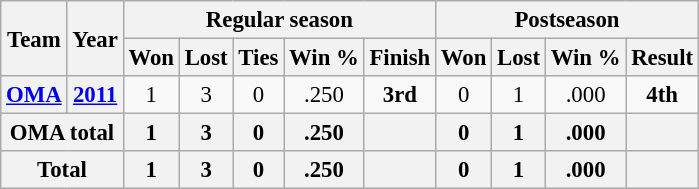<table class="wikitable" style="font-size: 95%; text-align:center;">
<tr>
<th rowspan="2">Team</th>
<th rowspan="2">Year</th>
<th colspan="5">Regular season</th>
<th colspan="4">Postseason</th>
</tr>
<tr>
<th>Won</th>
<th>Lost</th>
<th>Ties</th>
<th>Win %</th>
<th>Finish</th>
<th>Won</th>
<th>Lost</th>
<th>Win %</th>
<th>Result</th>
</tr>
<tr>
<th><a href='#'>OMA</a></th>
<th><a href='#'>2011</a></th>
<td>1</td>
<td>3</td>
<td>0</td>
<td>.250</td>
<td><strong>3rd</strong></td>
<td>0</td>
<td>1</td>
<td>.000</td>
<td><strong>4th</strong></td>
</tr>
<tr>
<th colspan="2">OMA total</th>
<th>1</th>
<th>3</th>
<th>0</th>
<th>.250</th>
<th></th>
<th>0</th>
<th>1</th>
<th>.000</th>
<th></th>
</tr>
<tr>
<th colspan="2">Total</th>
<th>1</th>
<th>3</th>
<th>0</th>
<th>.250</th>
<th></th>
<th>0</th>
<th>1</th>
<th>.000</th>
<th></th>
</tr>
</table>
